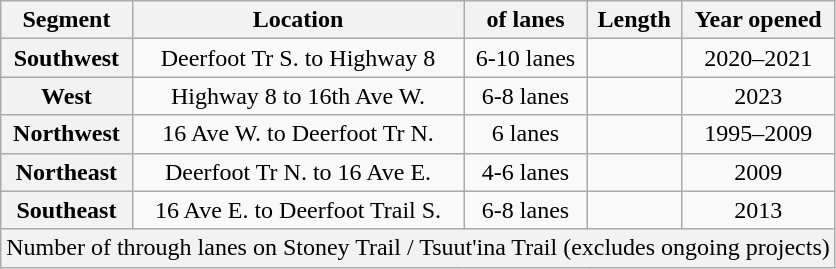<table class="wikitable" style="text-align:center;">
<tr>
<th>Segment</th>
<th>Location</th>
<th> of lanes</th>
<th>Length</th>
<th>Year opened</th>
</tr>
<tr>
<th>Southwest</th>
<td>Deerfoot Tr S. to Highway 8</td>
<td>6-10 lanes</td>
<td></td>
<td>2020–2021</td>
</tr>
<tr>
<th>West</th>
<td>Highway 8 to 16th Ave W.</td>
<td>6-8 lanes</td>
<td></td>
<td>2023</td>
</tr>
<tr>
<th>Northwest</th>
<td>16 Ave W. to Deerfoot Tr N.</td>
<td>6 lanes</td>
<td></td>
<td>1995–2009</td>
</tr>
<tr>
<th>Northeast</th>
<td>Deerfoot Tr N. to 16 Ave E.</td>
<td>4-6 lanes</td>
<td></td>
<td>2009</td>
</tr>
<tr>
<th>Southeast</th>
<td>16 Ave E. to Deerfoot Trail S.</td>
<td>6-8 lanes</td>
<td></td>
<td>2013</td>
</tr>
<tr>
<td colspan="5" style="background: #f2f2f2; text-align: center">Number of through lanes on Stoney Trail / Tsuut'ina Trail (excludes ongoing projects)</td>
</tr>
</table>
